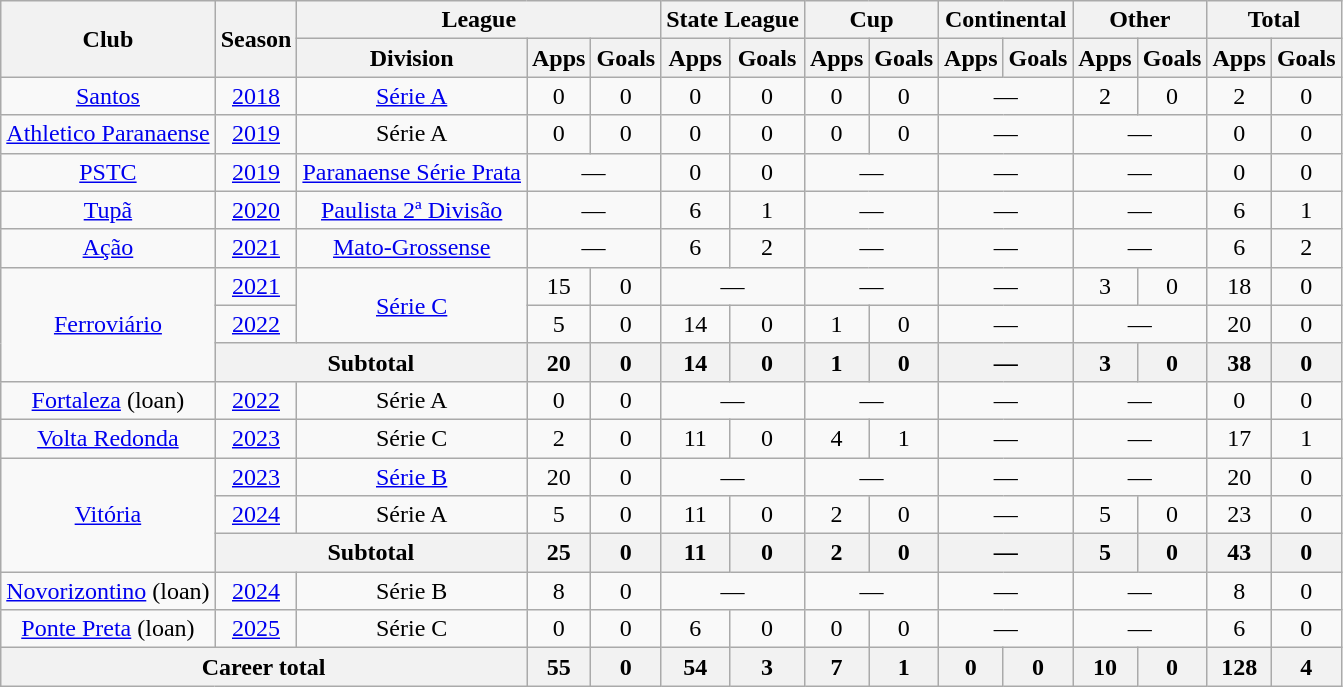<table class="wikitable" style="text-align: center;">
<tr>
<th rowspan="2">Club</th>
<th rowspan="2">Season</th>
<th colspan="3">League</th>
<th colspan="2">State League</th>
<th colspan="2">Cup</th>
<th colspan="2">Continental</th>
<th colspan="2">Other</th>
<th colspan="2">Total</th>
</tr>
<tr>
<th>Division</th>
<th>Apps</th>
<th>Goals</th>
<th>Apps</th>
<th>Goals</th>
<th>Apps</th>
<th>Goals</th>
<th>Apps</th>
<th>Goals</th>
<th>Apps</th>
<th>Goals</th>
<th>Apps</th>
<th>Goals</th>
</tr>
<tr>
<td align="center"><a href='#'>Santos</a></td>
<td><a href='#'>2018</a></td>
<td><a href='#'>Série A</a></td>
<td>0</td>
<td>0</td>
<td>0</td>
<td>0</td>
<td>0</td>
<td>0</td>
<td colspan="2">—</td>
<td>2</td>
<td>0</td>
<td>2</td>
<td>0</td>
</tr>
<tr>
<td align="center"><a href='#'>Athletico Paranaense</a></td>
<td><a href='#'>2019</a></td>
<td>Série A</td>
<td>0</td>
<td>0</td>
<td>0</td>
<td>0</td>
<td>0</td>
<td>0</td>
<td colspan="2">—</td>
<td colspan="2">—</td>
<td>0</td>
<td>0</td>
</tr>
<tr>
<td align="center"><a href='#'>PSTC</a></td>
<td><a href='#'>2019</a></td>
<td><a href='#'>Paranaense Série Prata</a></td>
<td colspan="2">—</td>
<td>0</td>
<td>0</td>
<td colspan="2">—</td>
<td colspan="2">—</td>
<td colspan="2">—</td>
<td>0</td>
<td>0</td>
</tr>
<tr>
<td align="center"><a href='#'>Tupã</a></td>
<td><a href='#'>2020</a></td>
<td><a href='#'>Paulista 2ª Divisão</a></td>
<td colspan="2">—</td>
<td>6</td>
<td>1</td>
<td colspan="2">—</td>
<td colspan="2">—</td>
<td colspan="2">—</td>
<td>6</td>
<td>1</td>
</tr>
<tr>
<td align="center"><a href='#'>Ação</a></td>
<td><a href='#'>2021</a></td>
<td><a href='#'>Mato-Grossense</a></td>
<td colspan="2">—</td>
<td>6</td>
<td>2</td>
<td colspan="2">—</td>
<td colspan="2">—</td>
<td colspan="2">—</td>
<td>6</td>
<td>2</td>
</tr>
<tr>
<td rowspan="3" align="center"><a href='#'>Ferroviário</a></td>
<td><a href='#'>2021</a></td>
<td rowspan="2"><a href='#'>Série C</a></td>
<td>15</td>
<td>0</td>
<td colspan="2">—</td>
<td colspan="2">—</td>
<td colspan="2">—</td>
<td>3</td>
<td>0</td>
<td>18</td>
<td>0</td>
</tr>
<tr>
<td><a href='#'>2022</a></td>
<td>5</td>
<td>0</td>
<td>14</td>
<td>0</td>
<td>1</td>
<td>0</td>
<td colspan="2">—</td>
<td colspan="2">—</td>
<td>20</td>
<td>0</td>
</tr>
<tr>
<th colspan="2">Subtotal</th>
<th>20</th>
<th>0</th>
<th>14</th>
<th>0</th>
<th>1</th>
<th>0</th>
<th colspan="2">—</th>
<th>3</th>
<th>0</th>
<th>38</th>
<th>0</th>
</tr>
<tr>
<td align="center"><a href='#'>Fortaleza</a> (loan)</td>
<td><a href='#'>2022</a></td>
<td>Série A</td>
<td>0</td>
<td>0</td>
<td colspan="2">—</td>
<td colspan="2">—</td>
<td colspan="2">—</td>
<td colspan="2">—</td>
<td>0</td>
<td>0</td>
</tr>
<tr>
<td align="center"><a href='#'>Volta Redonda</a></td>
<td><a href='#'>2023</a></td>
<td>Série C</td>
<td>2</td>
<td>0</td>
<td>11</td>
<td>0</td>
<td>4</td>
<td>1</td>
<td colspan="2">—</td>
<td colspan="2">—</td>
<td>17</td>
<td>1</td>
</tr>
<tr>
<td rowspan="3" align="center"><a href='#'>Vitória</a></td>
<td><a href='#'>2023</a></td>
<td><a href='#'>Série B</a></td>
<td>20</td>
<td>0</td>
<td colspan="2">—</td>
<td colspan="2">—</td>
<td colspan="2">—</td>
<td colspan="2">—</td>
<td>20</td>
<td>0</td>
</tr>
<tr>
<td><a href='#'>2024</a></td>
<td>Série A</td>
<td>5</td>
<td>0</td>
<td>11</td>
<td>0</td>
<td>2</td>
<td>0</td>
<td colspan="2">—</td>
<td>5</td>
<td>0</td>
<td>23</td>
<td>0</td>
</tr>
<tr>
<th colspan="2">Subtotal</th>
<th>25</th>
<th>0</th>
<th>11</th>
<th>0</th>
<th>2</th>
<th>0</th>
<th colspan="2">—</th>
<th>5</th>
<th>0</th>
<th>43</th>
<th>0</th>
</tr>
<tr>
<td align="center"><a href='#'>Novorizontino</a> (loan)</td>
<td><a href='#'>2024</a></td>
<td>Série B</td>
<td>8</td>
<td>0</td>
<td colspan="2">—</td>
<td colspan="2">—</td>
<td colspan="2">—</td>
<td colspan="2">—</td>
<td>8</td>
<td>0</td>
</tr>
<tr>
<td align="center"><a href='#'>Ponte Preta</a> (loan)</td>
<td><a href='#'>2025</a></td>
<td>Série C</td>
<td>0</td>
<td>0</td>
<td>6</td>
<td>0</td>
<td>0</td>
<td>0</td>
<td colspan="2">—</td>
<td colspan="2">—</td>
<td>6</td>
<td>0</td>
</tr>
<tr>
<th colspan="3"><strong>Career total</strong></th>
<th>55</th>
<th>0</th>
<th>54</th>
<th>3</th>
<th>7</th>
<th>1</th>
<th>0</th>
<th>0</th>
<th>10</th>
<th>0</th>
<th>128</th>
<th>4</th>
</tr>
</table>
